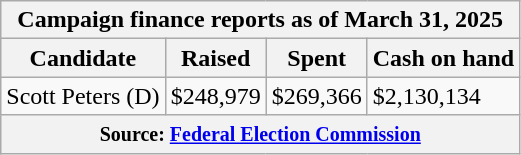<table class="wikitable sortable">
<tr>
<th colspan=4>Campaign finance reports as of March 31, 2025</th>
</tr>
<tr style="text-align:center;">
<th>Candidate</th>
<th>Raised</th>
<th>Spent</th>
<th>Cash on hand</th>
</tr>
<tr>
<td>Scott Peters (D)</td>
<td>$248,979</td>
<td>$269,366</td>
<td>$2,130,134</td>
</tr>
<tr>
<th colspan="4"><small>Source: <a href='#'>Federal Election Commission</a></small></th>
</tr>
</table>
